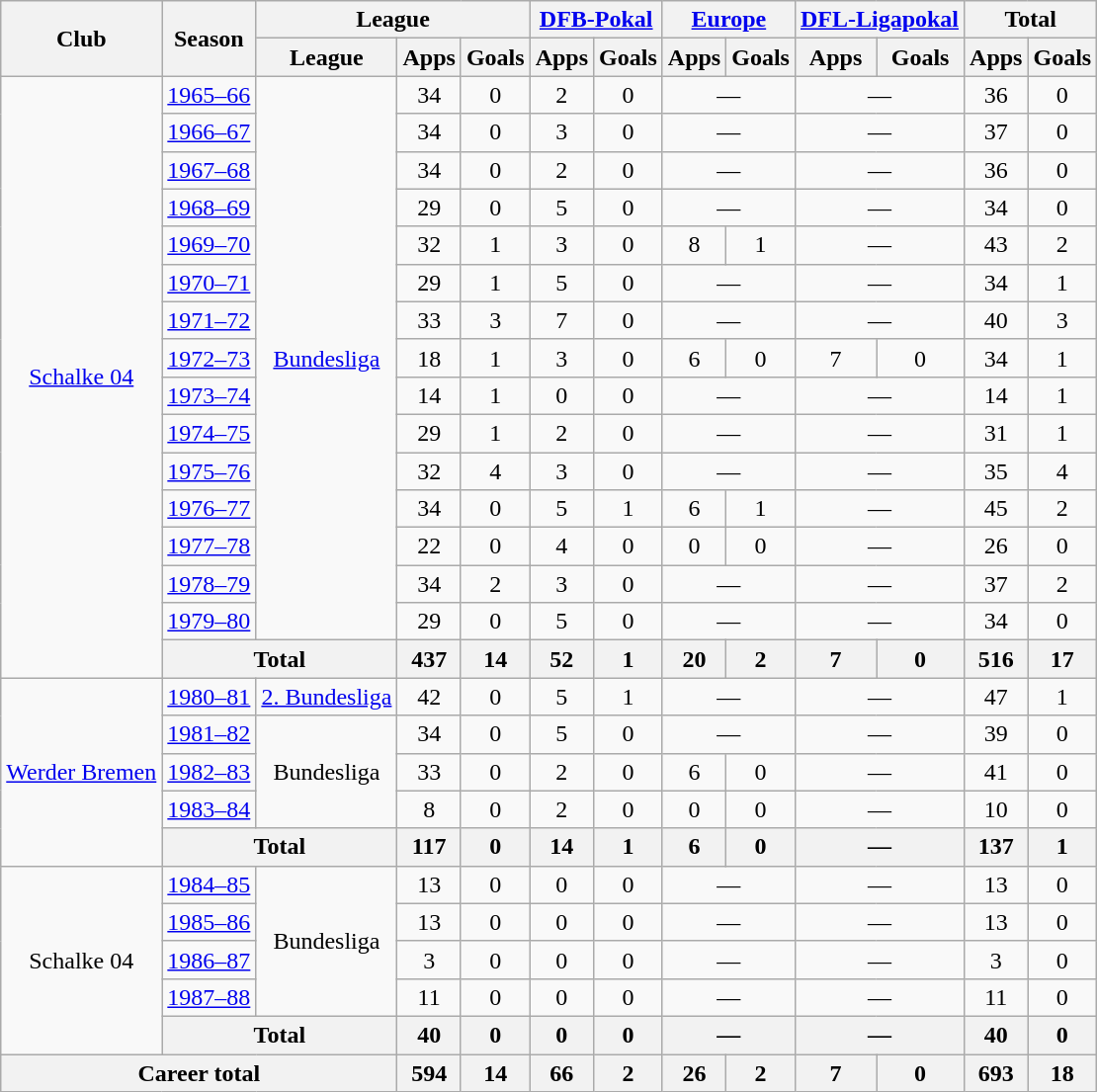<table class="wikitable" style="text-align:center">
<tr>
<th rowspan="2">Club</th>
<th rowspan="2">Season</th>
<th colspan="3">League</th>
<th colspan="2"><a href='#'>DFB-Pokal</a></th>
<th colspan="2"><a href='#'>Europe</a></th>
<th colspan="2"><a href='#'>DFL-Ligapokal</a></th>
<th colspan="2">Total</th>
</tr>
<tr>
<th>League</th>
<th>Apps</th>
<th>Goals</th>
<th>Apps</th>
<th>Goals</th>
<th>Apps</th>
<th>Goals</th>
<th>Apps</th>
<th>Goals</th>
<th>Apps</th>
<th>Goals</th>
</tr>
<tr>
<td rowspan="16"><a href='#'>Schalke 04</a></td>
<td><a href='#'>1965–66</a></td>
<td rowspan="15"><a href='#'>Bundesliga</a></td>
<td>34</td>
<td>0</td>
<td>2</td>
<td>0</td>
<td colspan="2">—</td>
<td colspan="2">—</td>
<td>36</td>
<td>0</td>
</tr>
<tr>
<td><a href='#'>1966–67</a></td>
<td>34</td>
<td>0</td>
<td>3</td>
<td>0</td>
<td colspan="2">—</td>
<td colspan="2">—</td>
<td>37</td>
<td>0</td>
</tr>
<tr>
<td><a href='#'>1967–68</a></td>
<td>34</td>
<td>0</td>
<td>2</td>
<td>0</td>
<td colspan="2">—</td>
<td colspan="2">—</td>
<td>36</td>
<td>0</td>
</tr>
<tr>
<td><a href='#'>1968–69</a></td>
<td>29</td>
<td>0</td>
<td>5</td>
<td>0</td>
<td colspan="2">—</td>
<td colspan="2">—</td>
<td>34</td>
<td>0</td>
</tr>
<tr>
<td><a href='#'>1969–70</a></td>
<td>32</td>
<td>1</td>
<td>3</td>
<td>0</td>
<td>8</td>
<td>1</td>
<td colspan="2">—</td>
<td>43</td>
<td>2</td>
</tr>
<tr>
<td><a href='#'>1970–71</a></td>
<td>29</td>
<td>1</td>
<td>5</td>
<td>0</td>
<td colspan="2">—</td>
<td colspan="2">—</td>
<td>34</td>
<td>1</td>
</tr>
<tr>
<td><a href='#'>1971–72</a></td>
<td>33</td>
<td>3</td>
<td>7</td>
<td>0</td>
<td colspan="2">—</td>
<td colspan="2">—</td>
<td>40</td>
<td>3</td>
</tr>
<tr>
<td><a href='#'>1972–73</a></td>
<td>18</td>
<td>1</td>
<td>3</td>
<td>0</td>
<td>6</td>
<td>0</td>
<td>7</td>
<td>0</td>
<td>34</td>
<td>1</td>
</tr>
<tr>
<td><a href='#'>1973–74</a></td>
<td>14</td>
<td>1</td>
<td>0</td>
<td>0</td>
<td colspan="2">—</td>
<td colspan="2">—</td>
<td>14</td>
<td>1</td>
</tr>
<tr>
<td><a href='#'>1974–75</a></td>
<td>29</td>
<td>1</td>
<td>2</td>
<td>0</td>
<td colspan="2">—</td>
<td colspan="2">—</td>
<td>31</td>
<td>1</td>
</tr>
<tr>
<td><a href='#'>1975–76</a></td>
<td>32</td>
<td>4</td>
<td>3</td>
<td>0</td>
<td colspan="2">—</td>
<td colspan="2">—</td>
<td>35</td>
<td>4</td>
</tr>
<tr>
<td><a href='#'>1976–77</a></td>
<td>34</td>
<td>0</td>
<td>5</td>
<td>1</td>
<td>6</td>
<td>1</td>
<td colspan="2">—</td>
<td>45</td>
<td>2</td>
</tr>
<tr>
<td><a href='#'>1977–78</a></td>
<td>22</td>
<td>0</td>
<td>4</td>
<td>0</td>
<td>0</td>
<td>0</td>
<td colspan="2">—</td>
<td>26</td>
<td>0</td>
</tr>
<tr>
<td><a href='#'>1978–79</a></td>
<td>34</td>
<td>2</td>
<td>3</td>
<td>0</td>
<td colspan="2">—</td>
<td colspan="2">—</td>
<td>37</td>
<td>2</td>
</tr>
<tr>
<td><a href='#'>1979–80</a></td>
<td>29</td>
<td>0</td>
<td>5</td>
<td>0</td>
<td colspan="2">—</td>
<td colspan="2">—</td>
<td>34</td>
<td>0</td>
</tr>
<tr>
<th colspan="2">Total</th>
<th>437</th>
<th>14</th>
<th>52</th>
<th>1</th>
<th>20</th>
<th>2</th>
<th>7</th>
<th>0</th>
<th>516</th>
<th>17</th>
</tr>
<tr>
<td rowspan="5"><a href='#'>Werder Bremen</a></td>
<td><a href='#'>1980–81</a></td>
<td><a href='#'>2. Bundesliga</a></td>
<td>42</td>
<td>0</td>
<td>5</td>
<td>1</td>
<td colspan="2">—</td>
<td colspan="2">—</td>
<td>47</td>
<td>1</td>
</tr>
<tr>
<td><a href='#'>1981–82</a></td>
<td rowspan="3">Bundesliga</td>
<td>34</td>
<td>0</td>
<td>5</td>
<td>0</td>
<td colspan="2">—</td>
<td colspan="2">—</td>
<td>39</td>
<td>0</td>
</tr>
<tr>
<td><a href='#'>1982–83</a></td>
<td>33</td>
<td>0</td>
<td>2</td>
<td>0</td>
<td>6</td>
<td>0</td>
<td colspan="2">—</td>
<td>41</td>
<td>0</td>
</tr>
<tr>
<td><a href='#'>1983–84</a></td>
<td>8</td>
<td>0</td>
<td>2</td>
<td>0</td>
<td>0</td>
<td>0</td>
<td colspan="2">—</td>
<td>10</td>
<td>0</td>
</tr>
<tr>
<th colspan="2">Total</th>
<th>117</th>
<th>0</th>
<th>14</th>
<th>1</th>
<th>6</th>
<th>0</th>
<th colspan="2">—</th>
<th>137</th>
<th>1</th>
</tr>
<tr>
<td rowspan="5">Schalke 04</td>
<td><a href='#'>1984–85</a></td>
<td rowspan="4">Bundesliga</td>
<td>13</td>
<td>0</td>
<td>0</td>
<td>0</td>
<td colspan="2">—</td>
<td colspan="2">—</td>
<td>13</td>
<td>0</td>
</tr>
<tr>
<td><a href='#'>1985–86</a></td>
<td>13</td>
<td>0</td>
<td>0</td>
<td>0</td>
<td colspan="2">—</td>
<td colspan="2">—</td>
<td>13</td>
<td>0</td>
</tr>
<tr>
<td><a href='#'>1986–87</a></td>
<td>3</td>
<td>0</td>
<td>0</td>
<td>0</td>
<td colspan="2">—</td>
<td colspan="2">—</td>
<td>3</td>
<td>0</td>
</tr>
<tr>
<td><a href='#'>1987–88</a></td>
<td>11</td>
<td>0</td>
<td>0</td>
<td>0</td>
<td colspan="2">—</td>
<td colspan="2">—</td>
<td>11</td>
<td>0</td>
</tr>
<tr>
<th colspan="2">Total</th>
<th>40</th>
<th>0</th>
<th>0</th>
<th>0</th>
<th colspan="2">—</th>
<th colspan="2">—</th>
<th>40</th>
<th>0</th>
</tr>
<tr>
<th colspan="3">Career total</th>
<th>594</th>
<th>14</th>
<th>66</th>
<th>2</th>
<th>26</th>
<th>2</th>
<th>7</th>
<th>0</th>
<th>693</th>
<th>18</th>
</tr>
</table>
